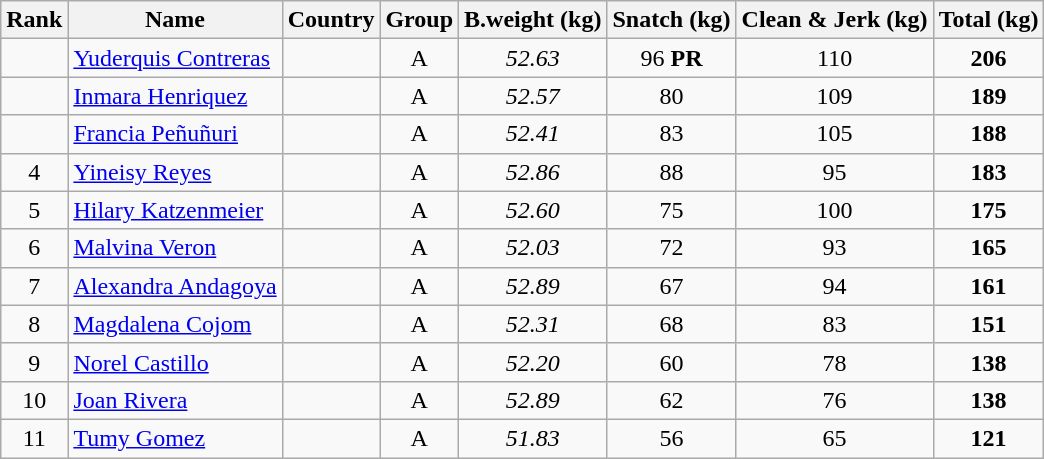<table class="wikitable sortable" style="text-align:center;">
<tr>
<th>Rank</th>
<th>Name</th>
<th>Country</th>
<th>Group</th>
<th>B.weight (kg)</th>
<th>Snatch (kg)</th>
<th>Clean & Jerk (kg)</th>
<th>Total (kg)</th>
</tr>
<tr>
<td></td>
<td align=left><a href='#'>Yuderquis Contreras</a></td>
<td align=left></td>
<td>A</td>
<td><em>52.63</em></td>
<td>96 <strong>PR</strong></td>
<td>110</td>
<td><strong>206</strong></td>
</tr>
<tr>
<td></td>
<td align=left><a href='#'>Inmara Henriquez</a></td>
<td align=left></td>
<td>A</td>
<td><em>52.57</em></td>
<td>80</td>
<td>109</td>
<td><strong>189</strong></td>
</tr>
<tr>
<td></td>
<td align=left><a href='#'>Francia Peñuñuri</a></td>
<td align=left></td>
<td>A</td>
<td><em>52.41</em></td>
<td>83</td>
<td>105</td>
<td><strong>188</strong></td>
</tr>
<tr>
<td>4</td>
<td align=left><a href='#'>Yineisy Reyes</a></td>
<td align=left></td>
<td>A</td>
<td><em>52.86</em></td>
<td>88</td>
<td>95</td>
<td><strong>183</strong></td>
</tr>
<tr>
<td>5</td>
<td align=left><a href='#'>Hilary Katzenmeier</a></td>
<td align=left></td>
<td>A</td>
<td><em>52.60</em></td>
<td>75</td>
<td>100</td>
<td><strong>175</strong></td>
</tr>
<tr>
<td>6</td>
<td align=left><a href='#'>Malvina Veron</a></td>
<td align=left></td>
<td>A</td>
<td><em>52.03</em></td>
<td>72</td>
<td>93</td>
<td><strong>165</strong></td>
</tr>
<tr>
<td>7</td>
<td align=left><a href='#'>Alexandra Andagoya</a></td>
<td align=left></td>
<td>A</td>
<td><em>52.89</em></td>
<td>67</td>
<td>94</td>
<td><strong>161</strong></td>
</tr>
<tr>
<td>8</td>
<td align=left><a href='#'>Magdalena Cojom</a></td>
<td align=left></td>
<td>A</td>
<td><em>52.31</em></td>
<td>68</td>
<td>83</td>
<td><strong>151</strong></td>
</tr>
<tr>
<td>9</td>
<td align=left><a href='#'>Norel Castillo</a></td>
<td align=left></td>
<td>A</td>
<td><em>52.20</em></td>
<td>60</td>
<td>78</td>
<td><strong>138</strong></td>
</tr>
<tr>
<td>10</td>
<td align=left><a href='#'>Joan Rivera</a></td>
<td align=left></td>
<td>A</td>
<td><em>52.89</em></td>
<td>62</td>
<td>76</td>
<td><strong>138</strong></td>
</tr>
<tr>
<td>11</td>
<td align=left><a href='#'>Tumy Gomez</a></td>
<td align=left></td>
<td>A</td>
<td><em>51.83</em></td>
<td>56</td>
<td>65</td>
<td><strong>121</strong></td>
</tr>
</table>
